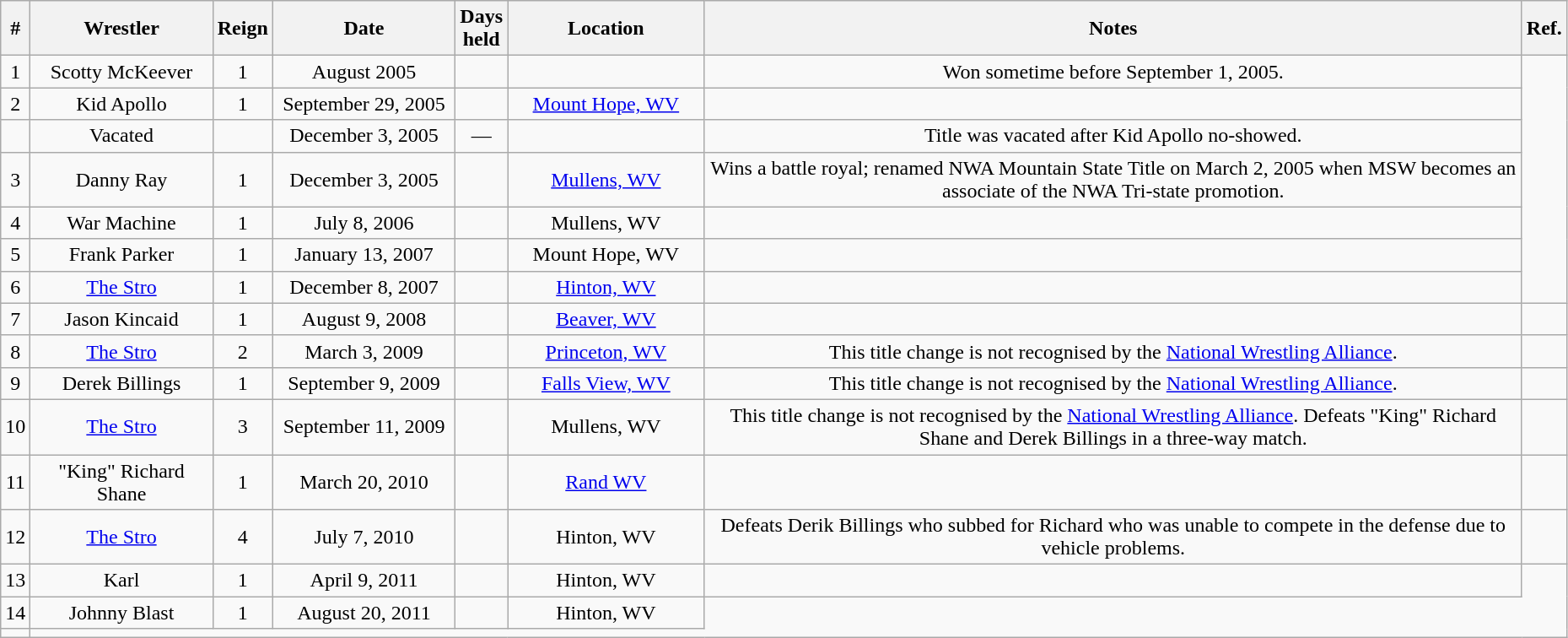<table class="wikitable" width=98% style="text-align:center;">
<tr>
<th width=0%>#</th>
<th width=12%>Wrestler</th>
<th width=0%>Reign</th>
<th width=12%>Date</th>
<th width=0%>Days<br>held</th>
<th width=13%>Location</th>
<th width=55%>Notes</th>
<th width=0%>Ref.</th>
</tr>
<tr>
<td>1</td>
<td>Scotty McKeever</td>
<td>1</td>
<td>August 2005</td>
<td></td>
<td></td>
<td>Won sometime before September 1, 2005.</td>
</tr>
<tr>
<td>2</td>
<td>Kid Apollo</td>
<td>1</td>
<td>September 29, 2005</td>
<td></td>
<td><a href='#'>Mount Hope, WV</a></td>
<td></td>
</tr>
<tr>
<td></td>
<td>Vacated</td>
<td></td>
<td>December 3, 2005</td>
<td>—</td>
<td></td>
<td>Title was vacated after Kid Apollo no-showed.</td>
</tr>
<tr>
<td>3</td>
<td>Danny Ray</td>
<td>1</td>
<td>December 3, 2005</td>
<td></td>
<td><a href='#'>Mullens, WV</a></td>
<td>Wins a battle royal; renamed NWA Mountain State Title on March 2, 2005 when MSW becomes an associate of the NWA Tri-state promotion.</td>
</tr>
<tr>
<td>4</td>
<td>War Machine</td>
<td>1</td>
<td>July 8, 2006</td>
<td></td>
<td>Mullens, WV</td>
<td></td>
</tr>
<tr>
<td>5</td>
<td>Frank Parker</td>
<td>1</td>
<td>January 13, 2007</td>
<td></td>
<td>Mount Hope, WV</td>
<td></td>
</tr>
<tr>
<td>6</td>
<td><a href='#'>The Stro</a></td>
<td>1</td>
<td>December 8, 2007</td>
<td></td>
<td><a href='#'>Hinton, WV</a></td>
<td></td>
</tr>
<tr>
<td>7</td>
<td>Jason Kincaid</td>
<td>1</td>
<td>August 9, 2008</td>
<td></td>
<td><a href='#'>Beaver, WV</a></td>
<td></td>
<td></td>
</tr>
<tr>
<td>8</td>
<td><a href='#'>The Stro</a></td>
<td>2</td>
<td>March 3, 2009</td>
<td></td>
<td><a href='#'>Princeton, WV</a></td>
<td>This title change is not recognised by the <a href='#'>National Wrestling Alliance</a>.</td>
<td></td>
</tr>
<tr>
<td>9</td>
<td>Derek Billings</td>
<td>1</td>
<td>September 9, 2009</td>
<td></td>
<td><a href='#'>Falls View, WV</a></td>
<td>This title change is not recognised by the <a href='#'>National Wrestling Alliance</a>.</td>
<td></td>
</tr>
<tr>
<td>10</td>
<td><a href='#'>The Stro</a></td>
<td>3</td>
<td>September 11, 2009</td>
<td></td>
<td>Mullens, WV</td>
<td>This title change is not recognised by the <a href='#'>National Wrestling Alliance</a>. Defeats "King" Richard Shane and Derek Billings in a three-way match.</td>
<td></td>
</tr>
<tr>
<td>11</td>
<td>"King" Richard Shane</td>
<td>1</td>
<td>March 20, 2010</td>
<td></td>
<td><a href='#'>Rand WV</a></td>
<td align=center></td>
</tr>
<tr>
<td>12</td>
<td><a href='#'>The Stro</a></td>
<td>4</td>
<td>July 7, 2010</td>
<td></td>
<td>Hinton, WV</td>
<td>Defeats Derik Billings who subbed for Richard who was unable to compete in the defense due to vehicle problems.</td>
<td align=center></td>
</tr>
<tr>
<td>13</td>
<td>Karl</td>
<td>1</td>
<td>April 9, 2011</td>
<td></td>
<td>Hinton, WV</td>
<td></td>
</tr>
<tr>
<td>14</td>
<td>Johnny Blast</td>
<td>1</td>
<td>August 20, 2011</td>
<td></td>
<td>Hinton, WV</td>
</tr>
<tr>
<td></td>
</tr>
</table>
